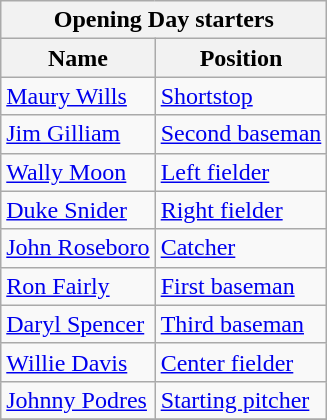<table class="wikitable" style="text-align:left">
<tr>
<th colspan="2">Opening Day starters</th>
</tr>
<tr>
<th>Name</th>
<th>Position</th>
</tr>
<tr>
<td><a href='#'>Maury Wills</a></td>
<td><a href='#'>Shortstop</a></td>
</tr>
<tr>
<td><a href='#'>Jim Gilliam</a></td>
<td><a href='#'>Second baseman</a></td>
</tr>
<tr>
<td><a href='#'>Wally Moon</a></td>
<td><a href='#'>Left fielder</a></td>
</tr>
<tr>
<td><a href='#'>Duke Snider</a></td>
<td><a href='#'>Right fielder</a></td>
</tr>
<tr>
<td><a href='#'>John Roseboro</a></td>
<td><a href='#'>Catcher</a></td>
</tr>
<tr>
<td><a href='#'>Ron Fairly</a></td>
<td><a href='#'>First baseman</a></td>
</tr>
<tr>
<td><a href='#'>Daryl Spencer</a></td>
<td><a href='#'>Third baseman</a></td>
</tr>
<tr>
<td><a href='#'>Willie Davis</a></td>
<td><a href='#'>Center fielder</a></td>
</tr>
<tr>
<td><a href='#'>Johnny Podres</a></td>
<td><a href='#'>Starting pitcher</a></td>
</tr>
<tr>
</tr>
</table>
